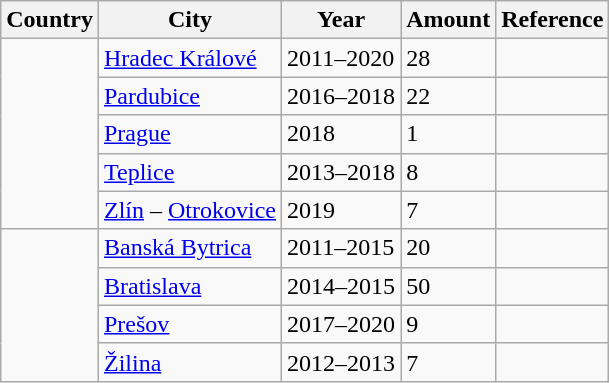<table class="wikitable">
<tr>
<th>Country</th>
<th>City</th>
<th>Year</th>
<th>Amount</th>
<th>Reference</th>
</tr>
<tr>
<td rowspan="5"></td>
<td><a href='#'>Hradec Králové</a></td>
<td>2011–2020</td>
<td>28</td>
<td></td>
</tr>
<tr>
<td><a href='#'>Pardubice</a></td>
<td>2016–2018</td>
<td>22</td>
<td></td>
</tr>
<tr>
<td><a href='#'>Prague</a></td>
<td>2018</td>
<td>1</td>
<td></td>
</tr>
<tr>
<td><a href='#'>Teplice</a></td>
<td>2013–2018</td>
<td>8</td>
<td></td>
</tr>
<tr>
<td><a href='#'>Zlín</a> – <a href='#'>Otrokovice</a></td>
<td>2019</td>
<td>7</td>
<td></td>
</tr>
<tr>
<td rowspan="4"></td>
<td><a href='#'>Banská Bytrica</a></td>
<td>2011–2015</td>
<td>20</td>
<td></td>
</tr>
<tr>
<td><a href='#'>Bratislava</a></td>
<td>2014–2015</td>
<td>50</td>
<td></td>
</tr>
<tr>
<td><a href='#'>Prešov</a></td>
<td>2017–2020</td>
<td>9</td>
<td></td>
</tr>
<tr>
<td><a href='#'>Žilina</a></td>
<td>2012–2013</td>
<td>7</td>
<td></td>
</tr>
</table>
